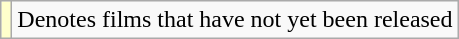<table class="wikitable">
<tr>
<td style="background:#ffc;"></td>
<td>Denotes films that have not yet been released</td>
</tr>
</table>
